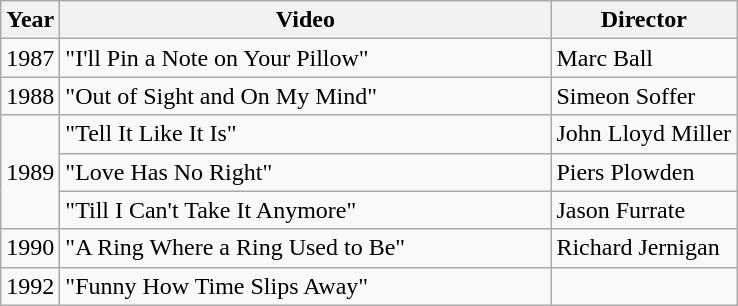<table class="wikitable plainrowheaders">
<tr>
<th>Year</th>
<th style="width:20em;">Video</th>
<th>Director</th>
</tr>
<tr>
<td>1987</td>
<td>"I'll Pin a Note on Your Pillow"</td>
<td>Marc Ball</td>
</tr>
<tr>
<td>1988</td>
<td>"Out of Sight and On My Mind"</td>
<td>Simeon Soffer</td>
</tr>
<tr>
<td rowspan="3">1989</td>
<td>"Tell It Like It Is"</td>
<td>John Lloyd Miller</td>
</tr>
<tr>
<td>"Love Has No Right"</td>
<td>Piers Plowden</td>
</tr>
<tr>
<td>"Till I Can't Take It Anymore"</td>
<td>Jason Furrate</td>
</tr>
<tr>
<td>1990</td>
<td>"A Ring Where a Ring Used to Be"</td>
<td>Richard Jernigan</td>
</tr>
<tr>
<td>1992</td>
<td>"Funny How Time Slips Away"</td>
<td></td>
</tr>
</table>
